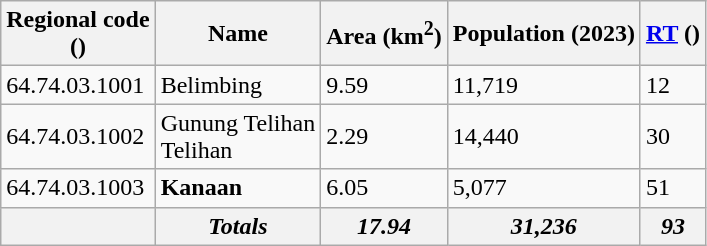<table class="wikitable sortable">
<tr>
<th>Regional code<br>()</th>
<th>Name</th>
<th>Area (km<sup>2</sup>)</th>
<th>Population (2023)</th>
<th><a href='#'>RT</a> ()</th>
</tr>
<tr>
<td>64.74.03.1001</td>
<td>Belimbing</td>
<td>9.59</td>
<td>11,719</td>
<td>12</td>
</tr>
<tr>
<td>64.74.03.1002</td>
<td>Gunung Telihan<br>Telihan</td>
<td>2.29</td>
<td>14,440</td>
<td>30</td>
</tr>
<tr>
<td>64.74.03.1003</td>
<td><strong>Kanaan</strong></td>
<td>6.05</td>
<td>5,077</td>
<td>51</td>
</tr>
<tr>
<th></th>
<th><em>Totals</em></th>
<th><em>17.94</em></th>
<th><em>31,236</em></th>
<th><em>93</em></th>
</tr>
</table>
